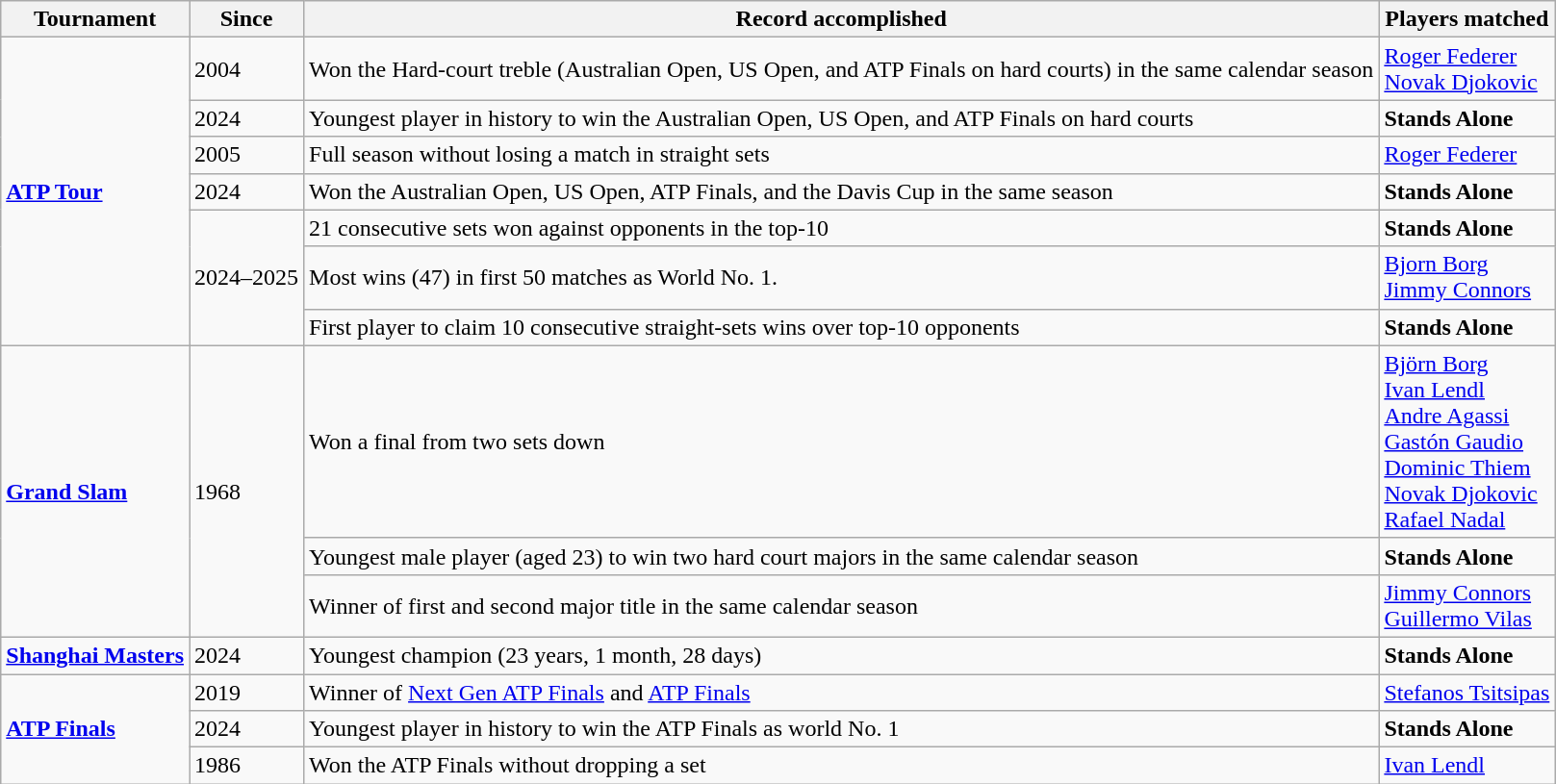<table class="wikitable">
<tr>
<th>Tournament</th>
<th>Since</th>
<th>Record accomplished</th>
<th>Players matched</th>
</tr>
<tr>
<td rowspan="7"><strong><a href='#'>ATP Tour</a></strong></td>
<td>2004</td>
<td>Won the Hard-court treble (Australian Open, US Open, and ATP Finals on hard courts) in the same calendar season</td>
<td><a href='#'>Roger Federer</a><br><a href='#'>Novak Djokovic</a></td>
</tr>
<tr>
<td>2024</td>
<td>Youngest player in history to win the Australian Open, US Open, and ATP Finals on hard courts</td>
<td><strong>Stands Alone</strong></td>
</tr>
<tr>
<td>2005</td>
<td>Full season without losing a match in straight sets</td>
<td><a href='#'>Roger Federer</a></td>
</tr>
<tr>
<td>2024</td>
<td>Won the Australian Open, US Open, ATP Finals, and the Davis Cup in the same season</td>
<td><strong>Stands Alone</strong></td>
</tr>
<tr>
<td rowspan="3">2024–2025</td>
<td>21 consecutive sets won against opponents in the top-10</td>
<td><strong>Stands Alone</strong></td>
</tr>
<tr>
<td>Most wins (47) in first 50 matches as World No. 1.</td>
<td><a href='#'>Bjorn Borg</a><br><a href='#'>Jimmy Connors</a></td>
</tr>
<tr>
<td>First player to claim 10 consecutive straight-sets wins over top-10 opponents</td>
<td><strong>Stands Alone</strong></td>
</tr>
<tr>
<td rowspan="3"><strong><a href='#'>Grand Slam</a></strong></td>
<td rowspan="3">1968</td>
<td>Won a final from two sets down</td>
<td><a href='#'>Björn Borg</a><br><a href='#'>Ivan Lendl</a><br><a href='#'>Andre Agassi</a><br><a href='#'>Gastón Gaudio</a><br> <a href='#'>Dominic Thiem</a><br><a href='#'>Novak Djokovic</a><br><a href='#'>Rafael Nadal</a></td>
</tr>
<tr>
<td>Youngest male player (aged 23) to win two hard court majors in the same calendar season</td>
<td><strong>Stands Alone</strong></td>
</tr>
<tr>
<td>Winner of first and second major title in the same calendar season</td>
<td><a href='#'>Jimmy Connors</a><br><a href='#'>Guillermo Vilas</a></td>
</tr>
<tr>
<td><strong><a href='#'>Shanghai Masters</a></strong></td>
<td>2024</td>
<td>Youngest champion (23 years, 1 month, 28 days)</td>
<td><strong>Stands Alone</strong></td>
</tr>
<tr>
<td rowspan="3"><strong><a href='#'>ATP Finals</a></strong></td>
<td>2019</td>
<td>Winner of <a href='#'>Next Gen ATP Finals</a> and <a href='#'>ATP Finals</a></td>
<td><a href='#'>Stefanos Tsitsipas</a></td>
</tr>
<tr>
<td>2024</td>
<td>Youngest player in history to win the ATP Finals as world No. 1</td>
<td><strong>Stands Alone</strong></td>
</tr>
<tr>
<td>1986</td>
<td>Won the ATP Finals without dropping a set</td>
<td><a href='#'>Ivan Lendl</a></td>
</tr>
</table>
